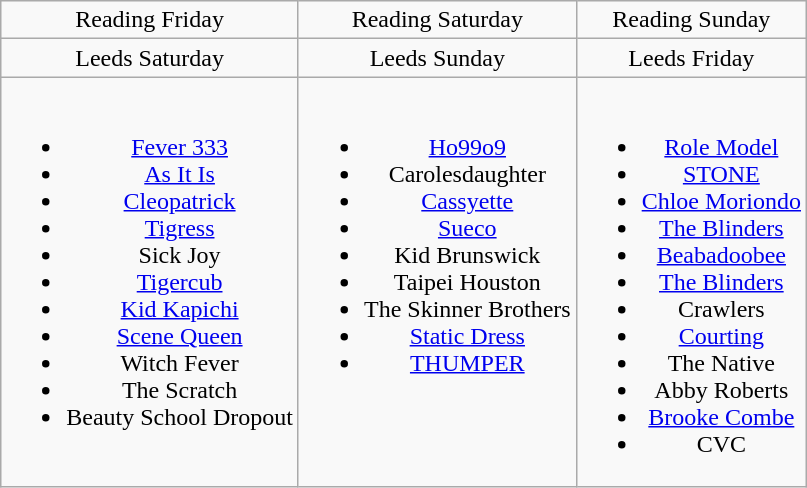<table class="wikitable" style="text-align:center;">
<tr>
<td>Reading Friday</td>
<td>Reading Saturday</td>
<td>Reading Sunday</td>
</tr>
<tr>
<td>Leeds Saturday</td>
<td>Leeds Sunday</td>
<td>Leeds Friday</td>
</tr>
<tr>
<td valign="top"><br><ul><li><a href='#'>Fever 333</a></li><li><a href='#'>As It Is</a></li><li><a href='#'>Cleopatrick</a></li><li><a href='#'>Tigress</a></li><li>Sick Joy</li><li><a href='#'>Tigercub</a></li><li><a href='#'>Kid Kapichi</a></li><li><a href='#'>Scene Queen</a></li><li>Witch Fever</li><li>The Scratch</li><li>Beauty School Dropout</li></ul></td>
<td valign="top"><br><ul><li><a href='#'>Ho99o9</a></li><li>Carolesdaughter</li><li><a href='#'>Cassyette</a></li><li><a href='#'>Sueco</a></li><li>Kid Brunswick</li><li>Taipei Houston</li><li>The Skinner Brothers</li><li><a href='#'>Static Dress</a></li><li><a href='#'>THUMPER</a></li></ul></td>
<td valign="top"><br><ul><li><a href='#'>Role Model</a></li><li><a href='#'>STONE</a></li><li><a href='#'>Chloe Moriondo</a></li><li><a href='#'>The Blinders</a></li><li><a href='#'>Beabadoobee</a></li><li><a href='#'>The Blinders</a></li><li>Crawlers</li><li><a href='#'>Courting</a></li><li>The Native</li><li>Abby Roberts</li><li><a href='#'>Brooke Combe</a></li><li>CVC</li></ul></td>
</tr>
</table>
